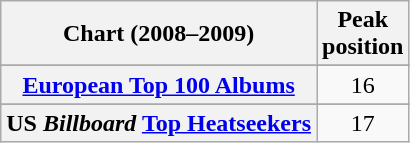<table class="wikitable sortable plainrowheaders">
<tr>
<th>Chart (2008–2009)</th>
<th>Peak<br>position</th>
</tr>
<tr>
</tr>
<tr>
</tr>
<tr>
</tr>
<tr>
</tr>
<tr>
</tr>
<tr>
</tr>
<tr>
<th scope="row"><a href='#'>European Top 100 Albums</a></th>
<td style="text-align:center;">16</td>
</tr>
<tr>
</tr>
<tr>
</tr>
<tr>
</tr>
<tr>
</tr>
<tr>
</tr>
<tr>
</tr>
<tr>
</tr>
<tr>
</tr>
<tr>
<th scope="row">US <em>Billboard</em> <a href='#'>Top Heatseekers</a></th>
<td style="text-align:center;">17</td>
</tr>
</table>
